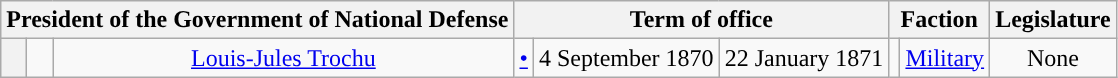<table class="wikitable" style="text-align:center">
<tr>
<th colspan=3>President of the Government of National Defense<br></th>
<th colspan=3>Term of office</th>
<th colspan=2>Faction</th>
<th>Legislature<br></th>
</tr>
<tr>
<th></th>
<td></td>
<td><a href='#'>Louis-Jules Trochu</a><br></td>
<td><a href='#'>•</a></td>
<td>4 September 1870</td>
<td>22 January 1871</td>
<td style="background:"></td>
<td><a href='#'>Military</a></td>
<td>None</td>
</tr>
</table>
